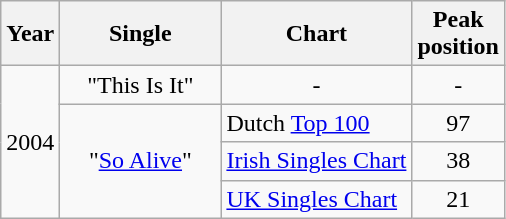<table class="wikitable">
<tr>
<th>Year</th>
<th width="100">Single</th>
<th>Chart</th>
<th>Peak<br>position</th>
</tr>
<tr>
<td rowspan="4">2004</td>
<td align="center">"This Is It"</td>
<td align="center">-</td>
<td align="center">-</td>
</tr>
<tr>
<td align="center" rowspan="3">"<a href='#'>So Alive</a>"</td>
<td>Dutch <a href='#'>Top 100</a></td>
<td align="center">97</td>
</tr>
<tr>
<td><a href='#'>Irish Singles Chart</a></td>
<td align="center">38</td>
</tr>
<tr>
<td><a href='#'>UK Singles Chart</a></td>
<td align="center">21</td>
</tr>
</table>
